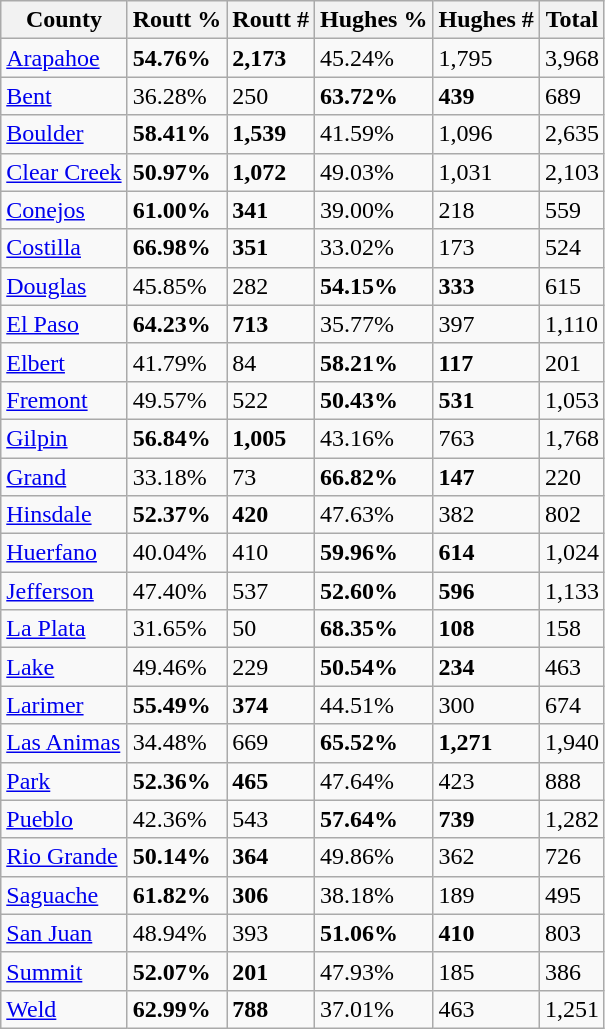<table class="wikitable sortable">
<tr>
<th>County</th>
<th>Routt %</th>
<th>Routt #</th>
<th>Hughes %</th>
<th>Hughes #</th>
<th>Total</th>
</tr>
<tr>
<td><a href='#'>Arapahoe</a></td>
<td><strong>54.76%</strong></td>
<td><strong>2,173</strong></td>
<td>45.24%</td>
<td>1,795</td>
<td>3,968</td>
</tr>
<tr>
<td><a href='#'>Bent</a></td>
<td>36.28%</td>
<td>250</td>
<td><strong>63.72%</strong></td>
<td><strong>439</strong></td>
<td>689</td>
</tr>
<tr>
<td><a href='#'>Boulder</a></td>
<td><strong>58.41%</strong></td>
<td><strong>1,539</strong></td>
<td>41.59%</td>
<td>1,096</td>
<td>2,635</td>
</tr>
<tr>
<td><a href='#'>Clear Creek</a></td>
<td><strong>50.97%</strong></td>
<td><strong>1,072</strong></td>
<td>49.03%</td>
<td>1,031</td>
<td>2,103</td>
</tr>
<tr>
<td><a href='#'>Conejos</a></td>
<td><strong>61.00%</strong></td>
<td><strong>341</strong></td>
<td>39.00%</td>
<td>218</td>
<td>559</td>
</tr>
<tr>
<td><a href='#'>Costilla</a></td>
<td><strong>66.98%</strong></td>
<td><strong>351</strong></td>
<td>33.02%</td>
<td>173</td>
<td>524</td>
</tr>
<tr>
<td><a href='#'>Douglas</a></td>
<td>45.85%</td>
<td>282</td>
<td><strong>54.15%</strong></td>
<td><strong>333</strong></td>
<td>615</td>
</tr>
<tr>
<td><a href='#'>El Paso</a></td>
<td><strong>64.23%</strong></td>
<td><strong>713</strong></td>
<td>35.77%</td>
<td>397</td>
<td>1,110</td>
</tr>
<tr>
<td><a href='#'>Elbert</a></td>
<td>41.79%</td>
<td>84</td>
<td><strong>58.21%</strong></td>
<td><strong>117</strong></td>
<td>201</td>
</tr>
<tr>
<td><a href='#'>Fremont</a></td>
<td>49.57%</td>
<td>522</td>
<td><strong>50.43%</strong></td>
<td><strong>531</strong></td>
<td>1,053</td>
</tr>
<tr>
<td><a href='#'>Gilpin</a></td>
<td><strong>56.84%</strong></td>
<td><strong>1,005</strong></td>
<td>43.16%</td>
<td>763</td>
<td>1,768</td>
</tr>
<tr>
<td><a href='#'>Grand</a></td>
<td>33.18%</td>
<td>73</td>
<td><strong>66.82%</strong></td>
<td><strong>147</strong></td>
<td>220</td>
</tr>
<tr>
<td><a href='#'>Hinsdale</a></td>
<td><strong>52.37%</strong></td>
<td><strong>420</strong></td>
<td>47.63%</td>
<td>382</td>
<td>802</td>
</tr>
<tr>
<td><a href='#'>Huerfano</a></td>
<td>40.04%</td>
<td>410</td>
<td><strong>59.96%</strong></td>
<td><strong>614</strong></td>
<td>1,024</td>
</tr>
<tr>
<td><a href='#'>Jefferson</a></td>
<td>47.40%</td>
<td>537</td>
<td><strong>52.60%</strong></td>
<td><strong>596</strong></td>
<td>1,133</td>
</tr>
<tr>
<td><a href='#'>La Plata</a></td>
<td>31.65%</td>
<td>50</td>
<td><strong>68.35%</strong></td>
<td><strong>108</strong></td>
<td>158</td>
</tr>
<tr>
<td><a href='#'>Lake</a></td>
<td>49.46%</td>
<td>229</td>
<td><strong>50.54%</strong></td>
<td><strong>234</strong></td>
<td>463</td>
</tr>
<tr>
<td><a href='#'>Larimer</a></td>
<td><strong>55.49%</strong></td>
<td><strong>374</strong></td>
<td>44.51%</td>
<td>300</td>
<td>674</td>
</tr>
<tr>
<td><a href='#'>Las Animas</a></td>
<td>34.48%</td>
<td>669</td>
<td><strong>65.52%</strong></td>
<td><strong>1,271</strong></td>
<td>1,940</td>
</tr>
<tr>
<td><a href='#'>Park</a></td>
<td><strong>52.36%</strong></td>
<td><strong>465</strong></td>
<td>47.64%</td>
<td>423</td>
<td>888</td>
</tr>
<tr>
<td><a href='#'>Pueblo</a></td>
<td>42.36%</td>
<td>543</td>
<td><strong>57.64%</strong></td>
<td><strong>739</strong></td>
<td>1,282</td>
</tr>
<tr>
<td><a href='#'>Rio Grande</a></td>
<td><strong>50.14%</strong></td>
<td><strong>364</strong></td>
<td>49.86%</td>
<td>362</td>
<td>726</td>
</tr>
<tr>
<td><a href='#'>Saguache</a></td>
<td><strong>61.82%</strong></td>
<td><strong>306</strong></td>
<td>38.18%</td>
<td>189</td>
<td>495</td>
</tr>
<tr>
<td><a href='#'>San Juan</a></td>
<td>48.94%</td>
<td>393</td>
<td><strong>51.06%</strong></td>
<td><strong>410</strong></td>
<td>803</td>
</tr>
<tr>
<td><a href='#'>Summit</a></td>
<td><strong>52.07%</strong></td>
<td><strong>201</strong></td>
<td>47.93%</td>
<td>185</td>
<td>386</td>
</tr>
<tr>
<td><a href='#'>Weld</a></td>
<td><strong>62.99%</strong></td>
<td><strong>788</strong></td>
<td>37.01%</td>
<td>463</td>
<td>1,251</td>
</tr>
</table>
